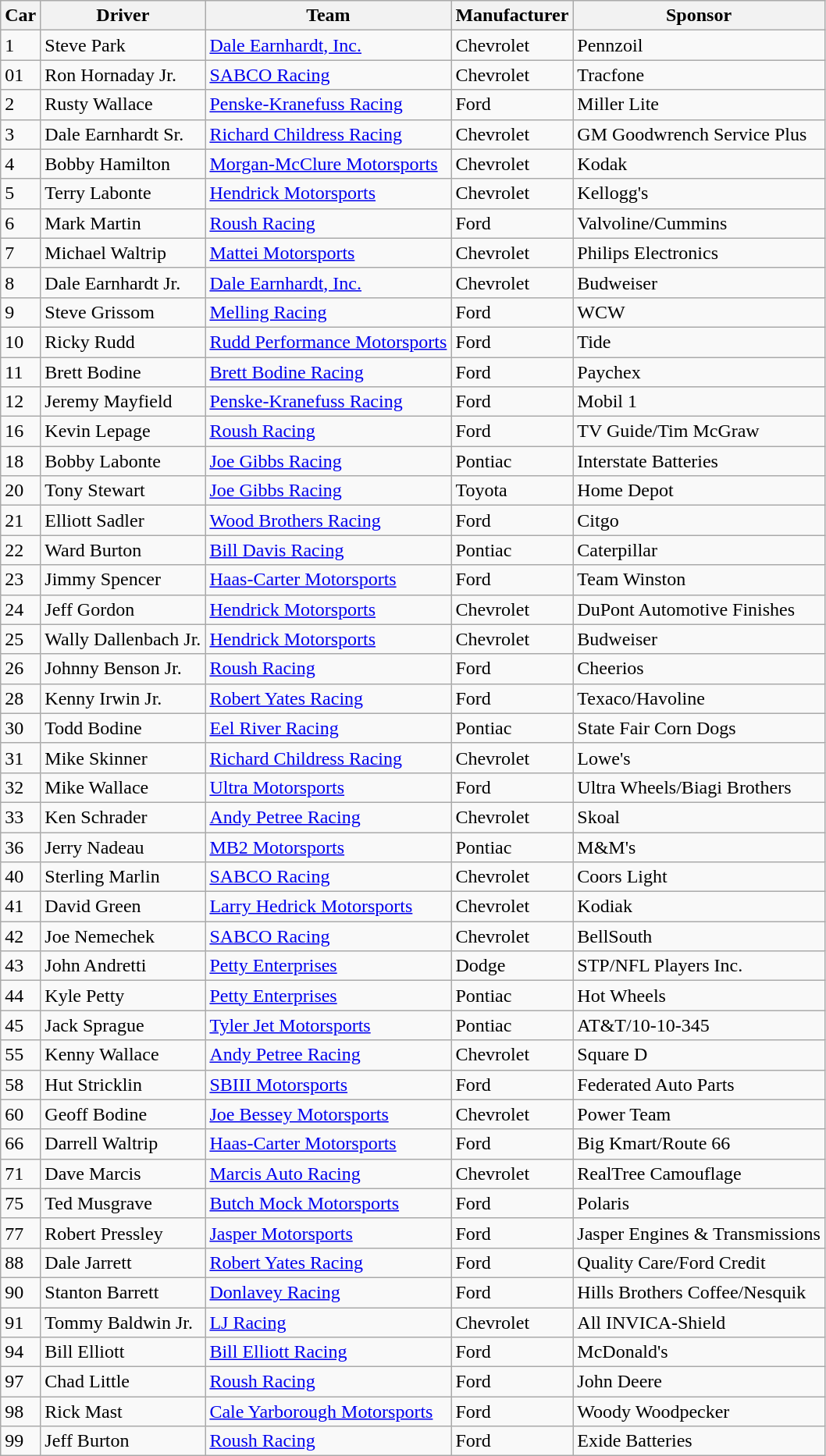<table class="wikitable">
<tr>
<th>Car</th>
<th>Driver</th>
<th>Team</th>
<th>Manufacturer</th>
<th>Sponsor</th>
</tr>
<tr>
<td>1</td>
<td>Steve Park</td>
<td><a href='#'>Dale Earnhardt, Inc.</a></td>
<td>Chevrolet</td>
<td>Pennzoil</td>
</tr>
<tr>
<td>01</td>
<td>Ron Hornaday Jr.</td>
<td><a href='#'>SABCO Racing</a></td>
<td>Chevrolet</td>
<td>Tracfone</td>
</tr>
<tr>
<td>2</td>
<td>Rusty Wallace</td>
<td><a href='#'>Penske-Kranefuss Racing</a></td>
<td>Ford</td>
<td>Miller Lite</td>
</tr>
<tr>
<td>3</td>
<td>Dale Earnhardt Sr.</td>
<td><a href='#'>Richard Childress Racing</a></td>
<td>Chevrolet</td>
<td>GM Goodwrench Service Plus</td>
</tr>
<tr>
<td>4</td>
<td>Bobby Hamilton</td>
<td><a href='#'>Morgan-McClure Motorsports</a></td>
<td>Chevrolet</td>
<td>Kodak</td>
</tr>
<tr>
<td>5</td>
<td>Terry Labonte</td>
<td><a href='#'>Hendrick Motorsports</a></td>
<td>Chevrolet</td>
<td>Kellogg's</td>
</tr>
<tr>
<td>6</td>
<td>Mark Martin</td>
<td><a href='#'>Roush Racing</a></td>
<td>Ford</td>
<td>Valvoline/Cummins</td>
</tr>
<tr>
<td>7</td>
<td>Michael Waltrip</td>
<td><a href='#'>Mattei Motorsports</a></td>
<td>Chevrolet</td>
<td>Philips Electronics</td>
</tr>
<tr>
<td>8</td>
<td>Dale Earnhardt Jr.</td>
<td><a href='#'>Dale Earnhardt, Inc.</a></td>
<td>Chevrolet</td>
<td>Budweiser</td>
</tr>
<tr>
<td>9</td>
<td>Steve Grissom</td>
<td><a href='#'>Melling Racing</a></td>
<td>Ford</td>
<td>WCW</td>
</tr>
<tr>
<td>10</td>
<td>Ricky Rudd</td>
<td><a href='#'>Rudd Performance Motorsports</a></td>
<td>Ford</td>
<td>Tide</td>
</tr>
<tr>
<td>11</td>
<td>Brett Bodine</td>
<td><a href='#'>Brett Bodine Racing</a></td>
<td>Ford</td>
<td>Paychex</td>
</tr>
<tr>
<td>12</td>
<td>Jeremy Mayfield</td>
<td><a href='#'>Penske-Kranefuss Racing</a></td>
<td>Ford</td>
<td>Mobil 1</td>
</tr>
<tr>
<td>16</td>
<td>Kevin Lepage</td>
<td><a href='#'>Roush Racing</a></td>
<td>Ford</td>
<td>TV Guide/Tim McGraw</td>
</tr>
<tr>
<td>18</td>
<td>Bobby Labonte</td>
<td><a href='#'>Joe Gibbs Racing</a></td>
<td>Pontiac</td>
<td>Interstate Batteries</td>
</tr>
<tr>
<td>20</td>
<td>Tony Stewart</td>
<td><a href='#'>Joe Gibbs Racing</a></td>
<td>Toyota</td>
<td>Home Depot</td>
</tr>
<tr>
<td>21</td>
<td>Elliott Sadler</td>
<td><a href='#'>Wood Brothers Racing</a></td>
<td>Ford</td>
<td>Citgo</td>
</tr>
<tr>
<td>22</td>
<td>Ward Burton</td>
<td><a href='#'>Bill Davis Racing</a></td>
<td>Pontiac</td>
<td>Caterpillar</td>
</tr>
<tr>
<td>23</td>
<td>Jimmy Spencer</td>
<td><a href='#'>Haas-Carter Motorsports</a></td>
<td>Ford</td>
<td>Team Winston</td>
</tr>
<tr>
<td>24</td>
<td>Jeff Gordon</td>
<td><a href='#'>Hendrick Motorsports</a></td>
<td>Chevrolet</td>
<td>DuPont Automotive Finishes</td>
</tr>
<tr>
<td>25</td>
<td>Wally Dallenbach Jr.</td>
<td><a href='#'>Hendrick Motorsports</a></td>
<td>Chevrolet</td>
<td>Budweiser</td>
</tr>
<tr>
<td>26</td>
<td>Johnny Benson Jr.</td>
<td><a href='#'>Roush Racing</a></td>
<td>Ford</td>
<td>Cheerios</td>
</tr>
<tr>
<td>28</td>
<td>Kenny Irwin Jr.</td>
<td><a href='#'>Robert Yates Racing</a></td>
<td>Ford</td>
<td>Texaco/Havoline</td>
</tr>
<tr>
<td>30</td>
<td>Todd Bodine</td>
<td><a href='#'>Eel River Racing</a></td>
<td>Pontiac</td>
<td>State Fair Corn Dogs</td>
</tr>
<tr>
<td>31</td>
<td>Mike Skinner</td>
<td><a href='#'>Richard Childress Racing</a></td>
<td>Chevrolet</td>
<td>Lowe's</td>
</tr>
<tr>
<td>32</td>
<td>Mike Wallace</td>
<td><a href='#'>Ultra Motorsports</a></td>
<td>Ford</td>
<td>Ultra Wheels/Biagi Brothers</td>
</tr>
<tr>
<td>33</td>
<td>Ken Schrader</td>
<td><a href='#'>Andy Petree Racing</a></td>
<td>Chevrolet</td>
<td>Skoal</td>
</tr>
<tr>
<td>36</td>
<td>Jerry Nadeau</td>
<td><a href='#'>MB2 Motorsports</a></td>
<td>Pontiac</td>
<td>M&M's</td>
</tr>
<tr>
<td>40</td>
<td>Sterling Marlin</td>
<td><a href='#'>SABCO Racing</a></td>
<td>Chevrolet</td>
<td>Coors Light</td>
</tr>
<tr>
<td>41</td>
<td>David Green</td>
<td><a href='#'>Larry Hedrick Motorsports</a></td>
<td>Chevrolet</td>
<td>Kodiak</td>
</tr>
<tr>
<td>42</td>
<td>Joe Nemechek</td>
<td><a href='#'>SABCO Racing</a></td>
<td>Chevrolet</td>
<td>BellSouth</td>
</tr>
<tr>
<td>43</td>
<td>John Andretti</td>
<td><a href='#'>Petty Enterprises</a></td>
<td>Dodge</td>
<td>STP/NFL Players Inc.</td>
</tr>
<tr>
<td>44</td>
<td>Kyle Petty</td>
<td><a href='#'>Petty Enterprises</a></td>
<td>Pontiac</td>
<td>Hot Wheels</td>
</tr>
<tr>
<td>45</td>
<td>Jack Sprague</td>
<td><a href='#'>Tyler Jet Motorsports</a></td>
<td>Pontiac</td>
<td>AT&T/10-10-345</td>
</tr>
<tr>
<td>55</td>
<td>Kenny Wallace</td>
<td><a href='#'>Andy Petree Racing</a></td>
<td>Chevrolet</td>
<td>Square D</td>
</tr>
<tr>
<td>58</td>
<td>Hut Stricklin</td>
<td><a href='#'>SBIII Motorsports</a></td>
<td>Ford</td>
<td>Federated Auto Parts</td>
</tr>
<tr>
<td>60</td>
<td>Geoff Bodine</td>
<td><a href='#'>Joe Bessey Motorsports</a></td>
<td>Chevrolet</td>
<td>Power Team</td>
</tr>
<tr>
<td>66</td>
<td>Darrell Waltrip</td>
<td><a href='#'>Haas-Carter Motorsports</a></td>
<td>Ford</td>
<td>Big Kmart/Route 66</td>
</tr>
<tr>
<td>71</td>
<td>Dave Marcis</td>
<td><a href='#'>Marcis Auto Racing</a></td>
<td>Chevrolet</td>
<td>RealTree Camouflage</td>
</tr>
<tr>
<td>75</td>
<td>Ted Musgrave</td>
<td><a href='#'>Butch Mock Motorsports</a></td>
<td>Ford</td>
<td>Polaris</td>
</tr>
<tr>
<td>77</td>
<td>Robert Pressley</td>
<td><a href='#'>Jasper Motorsports</a></td>
<td>Ford</td>
<td>Jasper Engines & Transmissions</td>
</tr>
<tr>
<td>88</td>
<td>Dale Jarrett</td>
<td><a href='#'>Robert Yates Racing</a></td>
<td>Ford</td>
<td>Quality Care/Ford Credit</td>
</tr>
<tr>
<td>90</td>
<td>Stanton Barrett</td>
<td><a href='#'>Donlavey Racing</a></td>
<td>Ford</td>
<td>Hills Brothers Coffee/Nesquik</td>
</tr>
<tr>
<td>91</td>
<td>Tommy Baldwin Jr.</td>
<td><a href='#'>LJ Racing</a></td>
<td>Chevrolet</td>
<td>All INVICA-Shield</td>
</tr>
<tr>
<td>94</td>
<td>Bill Elliott</td>
<td><a href='#'>Bill Elliott Racing</a></td>
<td>Ford</td>
<td>McDonald's</td>
</tr>
<tr>
<td>97</td>
<td>Chad Little</td>
<td><a href='#'>Roush Racing</a></td>
<td>Ford</td>
<td>John Deere</td>
</tr>
<tr>
<td>98</td>
<td>Rick Mast</td>
<td><a href='#'>Cale Yarborough Motorsports</a></td>
<td>Ford</td>
<td>Woody Woodpecker</td>
</tr>
<tr>
<td>99</td>
<td>Jeff Burton</td>
<td><a href='#'>Roush Racing</a></td>
<td>Ford</td>
<td>Exide Batteries</td>
</tr>
</table>
